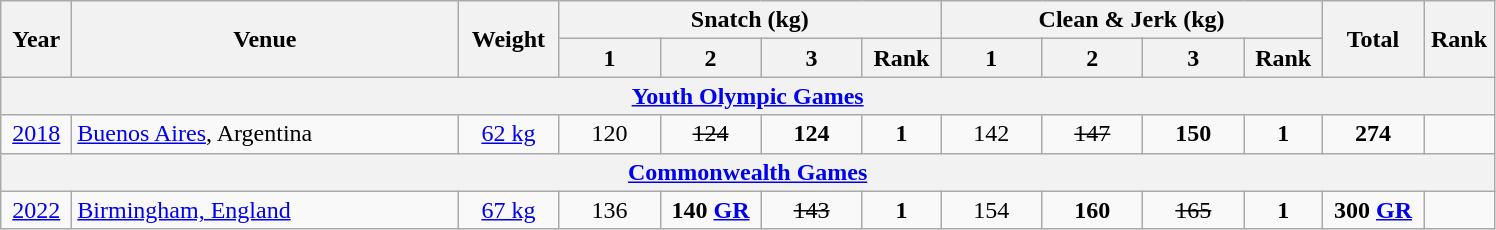<table class="wikitable" style="text-align:center;">
<tr>
<th rowspan=2 width=40>Year</th>
<th rowspan=2 width=250>Venue</th>
<th rowspan=2 width=60>Weight</th>
<th colspan=4>Snatch (kg)</th>
<th colspan=4>Clean & Jerk (kg)</th>
<th rowspan=2 width=60>Total</th>
<th rowspan=2 width=40>Rank</th>
</tr>
<tr>
<th width=60>1</th>
<th width=60>2</th>
<th width=60>3</th>
<th width=45>Rank</th>
<th width=60>1</th>
<th width=60>2</th>
<th width=60>3</th>
<th width=45>Rank</th>
</tr>
<tr>
<th colspan=13><a href='#'>Youth Olympic Games</a></th>
</tr>
<tr>
<td><a href='#'>2018</a></td>
<td align=left> <a href='#'>Buenos Aires</a>, Argentina</td>
<td><a href='#'>62 kg</a></td>
<td>120</td>
<td><s>124</s></td>
<td><strong>124</strong></td>
<td><strong>1</strong></td>
<td>142</td>
<td><s>147</s></td>
<td><strong>150</strong></td>
<td><strong>1</strong></td>
<td><strong>274</strong></td>
<td><strong></strong></td>
</tr>
<tr>
<th colspan=13><a href='#'>Commonwealth Games</a></th>
</tr>
<tr>
<td><a href='#'>2022</a></td>
<td align=left> <a href='#'>Birmingham, England</a></td>
<td><a href='#'>67 kg</a></td>
<td>136</td>
<td><strong>140</strong> <strong><a href='#'>GR</a></strong></td>
<td><s>143</s></td>
<td><strong>1</strong></td>
<td>154</td>
<td><strong>160</strong></td>
<td><s>165</s></td>
<td><strong>1</strong></td>
<td><strong>300</strong> <strong><a href='#'>GR</a></strong></td>
<td><strong></strong></td>
</tr>
</table>
